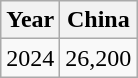<table class="wikitable">
<tr>
<th>Year</th>
<th>China</th>
</tr>
<tr>
<td>2024</td>
<td>26,200</td>
</tr>
</table>
